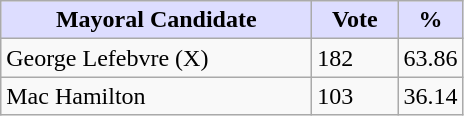<table class="wikitable">
<tr>
<th style="background:#ddf; width:200px;">Mayoral Candidate</th>
<th style="background:#ddf; width:50px;">Vote</th>
<th style="background:#ddf; width:30px;">%</th>
</tr>
<tr>
<td>George Lefebvre (X)</td>
<td>182</td>
<td>63.86</td>
</tr>
<tr>
<td>Mac Hamilton</td>
<td>103</td>
<td>36.14</td>
</tr>
</table>
